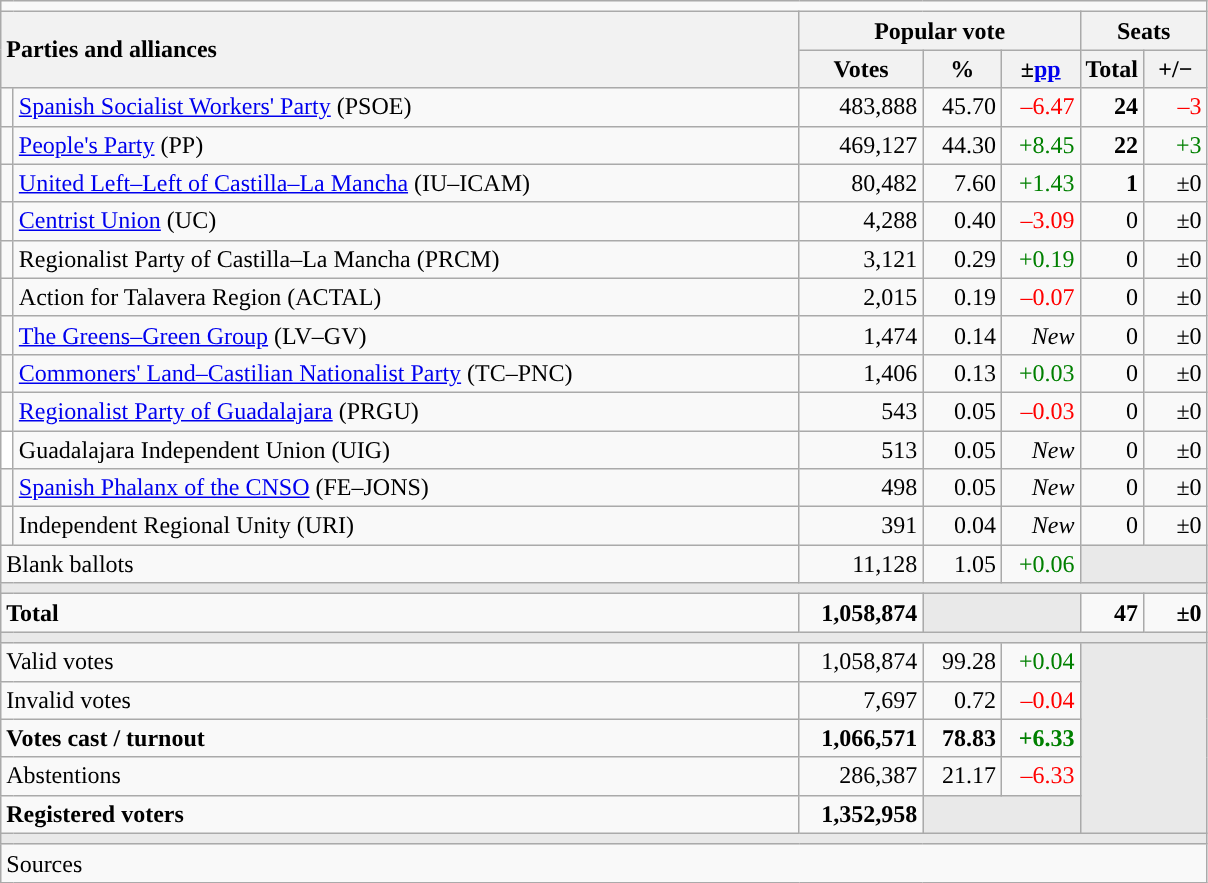<table class="wikitable" style="text-align:right;">
<tr>
<td colspan="7"></td>
</tr>
<tr>
<th style="text-align:left;" rowspan="2" colspan="2" width="525">Parties and alliances</th>
<th colspan="3">Popular vote</th>
<th colspan="2">Seats</th>
</tr>
<tr>
<th width="75">Votes</th>
<th width="45">%</th>
<th width="45">±<a href='#'>pp</a></th>
<th width="35">Total</th>
<th width="35">+/−</th>
</tr>
<tr>
<td width="1" style="color:inherit;background:"></td>
<td align="left"><a href='#'>Spanish Socialist Workers' Party</a> (PSOE)</td>
<td>483,888</td>
<td>45.70</td>
<td style="color:red;">–6.47</td>
<td><strong>24</strong></td>
<td style="color:red;">–3</td>
</tr>
<tr>
<td style="color:inherit;background:"></td>
<td align="left"><a href='#'>People's Party</a> (PP)</td>
<td>469,127</td>
<td>44.30</td>
<td style="color:green;">+8.45</td>
<td><strong>22</strong></td>
<td style="color:green;">+3</td>
</tr>
<tr>
<td style="color:inherit;background:"></td>
<td align="left"><a href='#'>United Left–Left of Castilla–La Mancha</a> (IU–ICAM)</td>
<td>80,482</td>
<td>7.60</td>
<td style="color:green;">+1.43</td>
<td><strong>1</strong></td>
<td>±0</td>
</tr>
<tr>
<td style="color:inherit;background:"></td>
<td align="left"><a href='#'>Centrist Union</a> (UC)</td>
<td>4,288</td>
<td>0.40</td>
<td style="color:red;">–3.09</td>
<td>0</td>
<td>±0</td>
</tr>
<tr>
<td style="color:inherit;background:"></td>
<td align="left">Regionalist Party of Castilla–La Mancha (PRCM)</td>
<td>3,121</td>
<td>0.29</td>
<td style="color:green;">+0.19</td>
<td>0</td>
<td>±0</td>
</tr>
<tr>
<td style="color:inherit;background:"></td>
<td align="left">Action for Talavera Region (ACTAL)</td>
<td>2,015</td>
<td>0.19</td>
<td style="color:red;">–0.07</td>
<td>0</td>
<td>±0</td>
</tr>
<tr>
<td style="color:inherit;background:"></td>
<td align="left"><a href='#'>The Greens–Green Group</a> (LV–GV)</td>
<td>1,474</td>
<td>0.14</td>
<td><em>New</em></td>
<td>0</td>
<td>±0</td>
</tr>
<tr>
<td style="color:inherit;background:"></td>
<td align="left"><a href='#'>Commoners' Land–Castilian Nationalist Party</a> (TC–PNC)</td>
<td>1,406</td>
<td>0.13</td>
<td style="color:green;">+0.03</td>
<td>0</td>
<td>±0</td>
</tr>
<tr>
<td style="color:inherit;background:"></td>
<td align="left"><a href='#'>Regionalist Party of Guadalajara</a> (PRGU)</td>
<td>543</td>
<td>0.05</td>
<td style="color:red;">–0.03</td>
<td>0</td>
<td>±0</td>
</tr>
<tr>
<td bgcolor="white"></td>
<td align="left">Guadalajara Independent Union (UIG)</td>
<td>513</td>
<td>0.05</td>
<td><em>New</em></td>
<td>0</td>
<td>±0</td>
</tr>
<tr>
<td style="color:inherit;background:"></td>
<td align="left"><a href='#'>Spanish Phalanx of the CNSO</a> (FE–JONS)</td>
<td>498</td>
<td>0.05</td>
<td><em>New</em></td>
<td>0</td>
<td>±0</td>
</tr>
<tr>
<td style="color:inherit;background:"></td>
<td align="left">Independent Regional Unity (URI)</td>
<td>391</td>
<td>0.04</td>
<td><em>New</em></td>
<td>0</td>
<td>±0</td>
</tr>
<tr>
<td align="left" colspan="2">Blank ballots</td>
<td>11,128</td>
<td>1.05</td>
<td style="color:green;">+0.06</td>
<td bgcolor="#E9E9E9" colspan="2"></td>
</tr>
<tr>
<td colspan="7" bgcolor="#E9E9E9"></td>
</tr>
<tr style="font-weight:bold;">
<td align="left" colspan="2">Total</td>
<td>1,058,874</td>
<td bgcolor="#E9E9E9" colspan="2"></td>
<td>47</td>
<td>±0</td>
</tr>
<tr>
<td colspan="7" bgcolor="#E9E9E9"></td>
</tr>
<tr>
<td align="left" colspan="2">Valid votes</td>
<td>1,058,874</td>
<td>99.28</td>
<td style="color:green;">+0.04</td>
<td bgcolor="#E9E9E9" colspan="2" rowspan="5"></td>
</tr>
<tr>
<td align="left" colspan="2">Invalid votes</td>
<td>7,697</td>
<td>0.72</td>
<td style="color:red;">–0.04</td>
</tr>
<tr style="font-weight:bold;">
<td align="left" colspan="2">Votes cast / turnout</td>
<td>1,066,571</td>
<td>78.83</td>
<td style="color:green;">+6.33</td>
</tr>
<tr>
<td align="left" colspan="2">Abstentions</td>
<td>286,387</td>
<td>21.17</td>
<td style="color:red;">–6.33</td>
</tr>
<tr style="font-weight:bold;">
<td align="left" colspan="2">Registered voters</td>
<td>1,352,958</td>
<td bgcolor="#E9E9E9" colspan="2"></td>
</tr>
<tr>
<td colspan="7" bgcolor="#E9E9E9"></td>
</tr>
<tr>
<td align="left" colspan="7">Sources</td>
</tr>
</table>
